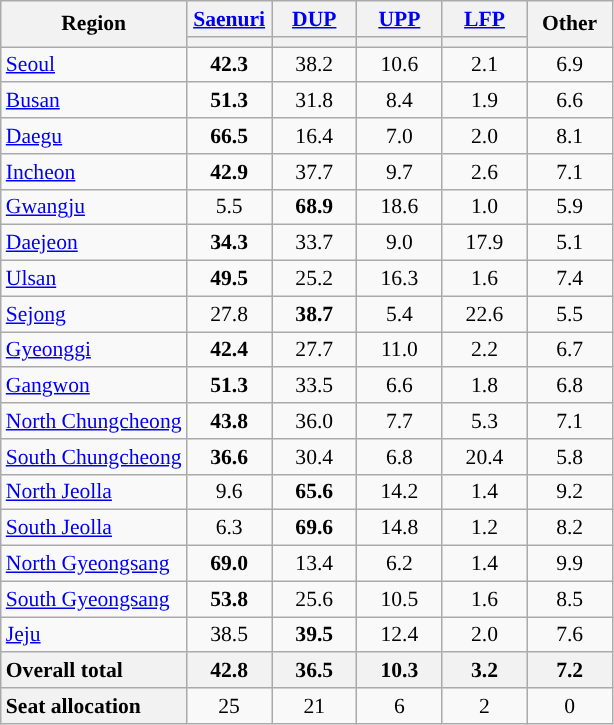<table class="wikitable nowrap sortable" style="text-align:center; font-size:90%">
<tr>
<th rowspan="2">Region</th>
<th style="width:50px" class="unsortable"><a href='#'>Saenuri</a></th>
<th style="width:50px" class="unsortable"><a href='#'>DUP</a></th>
<th style="width:50px" class="unsortable"><a href='#'>UPP</a></th>
<th style="width:50px" class="unsortable"><a href='#'>LFP</a></th>
<th rowspan="2" style="width:50px" class="unsortable">Other</th>
</tr>
<tr>
<th style="background:"></th>
<th style="background:"></th>
<th style="background:"></th>
<th style="background:"></th>
</tr>
<tr>
<td style="text-align:left"><a href='#'>Seoul</a></td>
<td><strong>42.3</strong></td>
<td>38.2</td>
<td>10.6</td>
<td>2.1</td>
<td>6.9</td>
</tr>
<tr>
<td style="text-align:left"><a href='#'>Busan</a></td>
<td><strong>51.3</strong></td>
<td>31.8</td>
<td>8.4</td>
<td>1.9</td>
<td>6.6</td>
</tr>
<tr>
<td style="text-align:left"><a href='#'>Daegu</a></td>
<td><strong>66.5</strong></td>
<td>16.4</td>
<td>7.0</td>
<td>2.0</td>
<td>8.1</td>
</tr>
<tr>
<td style="text-align:left"><a href='#'>Incheon</a></td>
<td><strong>42.9</strong></td>
<td>37.7</td>
<td>9.7</td>
<td>2.6</td>
<td>7.1</td>
</tr>
<tr>
<td style="text-align:left"><a href='#'>Gwangju</a></td>
<td>5.5</td>
<td><strong>68.9</strong></td>
<td>18.6</td>
<td>1.0</td>
<td>5.9</td>
</tr>
<tr>
<td style="text-align:left"><a href='#'>Daejeon</a></td>
<td><strong>34.3</strong></td>
<td>33.7</td>
<td>9.0</td>
<td>17.9</td>
<td>5.1</td>
</tr>
<tr>
<td style="text-align:left"><a href='#'>Ulsan</a></td>
<td><strong>49.5</strong></td>
<td>25.2</td>
<td>16.3</td>
<td>1.6</td>
<td>7.4</td>
</tr>
<tr>
<td style="text-align:left"><a href='#'>Sejong</a></td>
<td>27.8</td>
<td><strong>38.7</strong></td>
<td>5.4</td>
<td>22.6</td>
<td>5.5</td>
</tr>
<tr>
<td style="text-align:left"><a href='#'>Gyeonggi</a></td>
<td><strong>42.4</strong></td>
<td>27.7</td>
<td>11.0</td>
<td>2.2</td>
<td>6.7</td>
</tr>
<tr>
<td style="text-align:left"><a href='#'>Gangwon</a></td>
<td><strong>51.3</strong></td>
<td>33.5</td>
<td>6.6</td>
<td>1.8</td>
<td>6.8</td>
</tr>
<tr>
<td style="text-align:left" data-sort-value="Chungcheong N"><a href='#'>North Chungcheong</a></td>
<td><strong>43.8</strong></td>
<td>36.0</td>
<td>7.7</td>
<td>5.3</td>
<td>7.1</td>
</tr>
<tr>
<td style="text-align:left" data-sort-value="Chungcheong S"><a href='#'>South Chungcheong</a></td>
<td><strong>36.6</strong></td>
<td>30.4</td>
<td>6.8</td>
<td>20.4</td>
<td>5.8</td>
</tr>
<tr>
<td style="text-align:left" data-sort-value="Jeolla N"><a href='#'>North Jeolla</a></td>
<td>9.6</td>
<td><strong>65.6</strong></td>
<td>14.2</td>
<td>1.4</td>
<td>9.2</td>
</tr>
<tr>
<td style="text-align:left" data-sort-value="Jeolla S"><a href='#'>South Jeolla</a></td>
<td>6.3</td>
<td><strong>69.6</strong></td>
<td>14.8</td>
<td>1.2</td>
<td>8.2</td>
</tr>
<tr>
<td style="text-align:left" data-sort-value="Gyeongsang N"><a href='#'>North Gyeongsang</a></td>
<td><strong>69.0</strong></td>
<td>13.4</td>
<td>6.2</td>
<td>1.4</td>
<td>9.9</td>
</tr>
<tr>
<td style="text-align:left" data-sort-value="Gyeongsang S"><a href='#'>South Gyeongsang</a></td>
<td><strong>53.8</strong></td>
<td>25.6</td>
<td>10.5</td>
<td>1.6</td>
<td>8.5</td>
</tr>
<tr>
<td style="text-align:left"><a href='#'>Jeju</a></td>
<td>38.5</td>
<td><strong>39.5</strong></td>
<td>12.4</td>
<td>2.0</td>
<td>7.6</td>
</tr>
<tr class="sortbottom">
<th style="text-align:left">Overall total</th>
<th>42.8</th>
<th>36.5</th>
<th>10.3</th>
<th>3.2</th>
<th>7.2</th>
</tr>
<tr class="sortbottom">
<th style="text-align:left">Seat allocation</th>
<td>25</td>
<td>21</td>
<td>6</td>
<td>2</td>
<td>0</td>
</tr>
</table>
